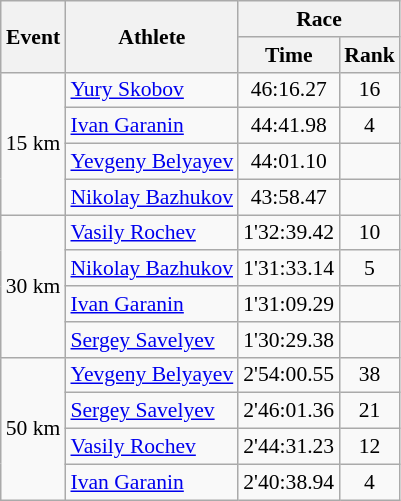<table class="wikitable" border="1" style="font-size:90%">
<tr>
<th rowspan=2>Event</th>
<th rowspan=2>Athlete</th>
<th colspan=2>Race</th>
</tr>
<tr>
<th>Time</th>
<th>Rank</th>
</tr>
<tr>
<td rowspan=4>15 km</td>
<td><a href='#'>Yury Skobov</a></td>
<td align=center>46:16.27</td>
<td align=center>16</td>
</tr>
<tr>
<td><a href='#'>Ivan Garanin</a></td>
<td align=center>44:41.98</td>
<td align=center>4</td>
</tr>
<tr>
<td><a href='#'>Yevgeny Belyayev</a></td>
<td align=center>44:01.10</td>
<td align=center></td>
</tr>
<tr>
<td><a href='#'>Nikolay Bazhukov</a></td>
<td align=center>43:58.47</td>
<td align=center></td>
</tr>
<tr>
<td rowspan=4>30 km</td>
<td><a href='#'>Vasily Rochev</a></td>
<td align=center>1'32:39.42</td>
<td align=center>10</td>
</tr>
<tr>
<td><a href='#'>Nikolay Bazhukov</a></td>
<td align=center>1'31:33.14</td>
<td align=center>5</td>
</tr>
<tr>
<td><a href='#'>Ivan Garanin</a></td>
<td align=center>1'31:09.29</td>
<td align=center></td>
</tr>
<tr>
<td><a href='#'>Sergey Savelyev</a></td>
<td align=center>1'30:29.38</td>
<td align=center></td>
</tr>
<tr>
<td rowspan=4>50 km</td>
<td><a href='#'>Yevgeny Belyayev</a></td>
<td align=center>2'54:00.55</td>
<td align=center>38</td>
</tr>
<tr>
<td><a href='#'>Sergey Savelyev</a></td>
<td align=center>2'46:01.36</td>
<td align=center>21</td>
</tr>
<tr>
<td><a href='#'>Vasily Rochev</a></td>
<td align=center>2'44:31.23</td>
<td align=center>12</td>
</tr>
<tr>
<td><a href='#'>Ivan Garanin</a></td>
<td align=center>2'40:38.94</td>
<td align=center>4</td>
</tr>
</table>
